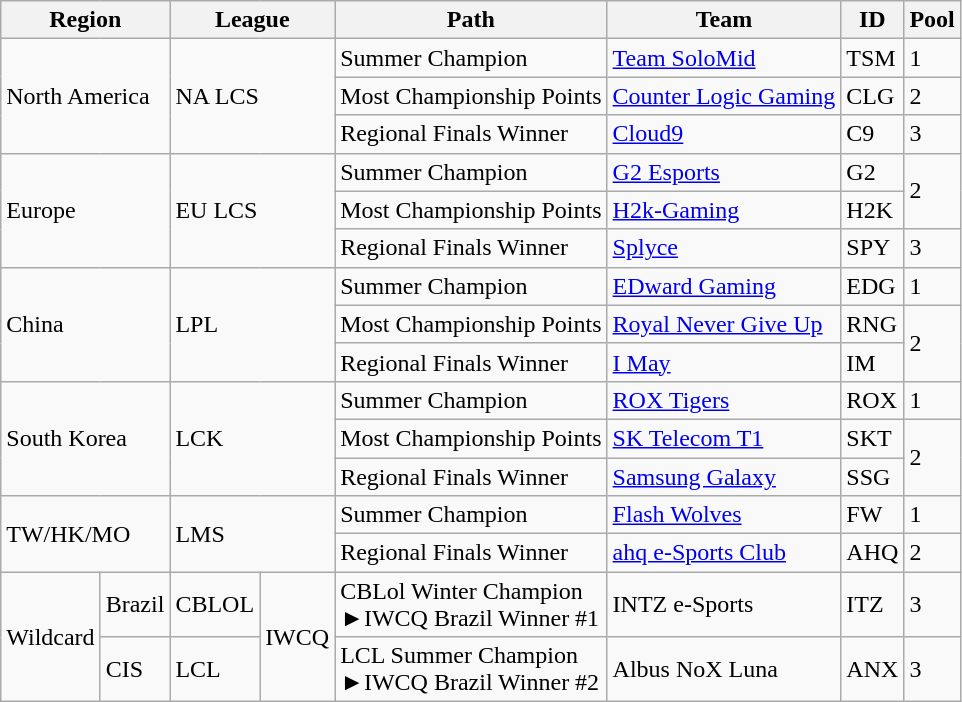<table class="wikitable">
<tr>
<th colspan="2">Region</th>
<th colspan="2"><strong>League</strong></th>
<th>Path</th>
<th>Team</th>
<th>ID</th>
<th>Pool</th>
</tr>
<tr>
<td colspan="2" rowspan="3">North America</td>
<td colspan="2" rowspan="3" title="North American League of Legends Championship Series">NA LCS</td>
<td>Summer Champion</td>
<td> <a href='#'>Team SoloMid</a></td>
<td>TSM</td>
<td>1</td>
</tr>
<tr>
<td>Most Championship Points</td>
<td> <a href='#'>Counter Logic Gaming</a></td>
<td>CLG</td>
<td>2</td>
</tr>
<tr>
<td>Regional Finals Winner</td>
<td> <a href='#'>Cloud9</a></td>
<td>C9</td>
<td>3</td>
</tr>
<tr>
<td colspan="2" rowspan="3">Europe</td>
<td colspan="2" rowspan="3" title="European League of Legends Championship Series">EU LCS</td>
<td>Summer Champion</td>
<td> <a href='#'>G2 Esports</a></td>
<td>G2</td>
<td rowspan="2">2</td>
</tr>
<tr>
<td>Most Championship Points</td>
<td> <a href='#'>H2k-Gaming</a></td>
<td>H2K</td>
</tr>
<tr>
<td>Regional Finals Winner</td>
<td> <a href='#'>Splyce</a></td>
<td>SPY</td>
<td>3</td>
</tr>
<tr>
<td colspan="2" rowspan="3">China</td>
<td colspan="2" rowspan="3" title="League of Legends Pro League">LPL</td>
<td>Summer Champion</td>
<td> <a href='#'>EDward Gaming</a></td>
<td>EDG</td>
<td>1</td>
</tr>
<tr>
<td>Most Championship Points</td>
<td> <a href='#'>Royal Never Give Up</a></td>
<td>RNG</td>
<td rowspan="2">2</td>
</tr>
<tr>
<td>Regional Finals Winner</td>
<td> <a href='#'>I May</a></td>
<td>IM</td>
</tr>
<tr>
<td colspan="2" rowspan="3">South Korea</td>
<td colspan="2" rowspan="3" title="League of Legends Champions Korea">LCK</td>
<td>Summer Champion</td>
<td> <a href='#'>ROX Tigers</a></td>
<td>ROX</td>
<td>1</td>
</tr>
<tr>
<td>Most Championship Points</td>
<td> <a href='#'>SK Telecom T1</a></td>
<td>SKT</td>
<td rowspan="2">2</td>
</tr>
<tr>
<td>Regional Finals Winner</td>
<td> <a href='#'>Samsung Galaxy</a></td>
<td>SSG</td>
</tr>
<tr>
<td colspan="2" rowspan="2" title="Taiwan/Hong Kong/Macau">TW/HK/MO</td>
<td colspan="2" rowspan="2" title="League of Legends Master Series">LMS</td>
<td>Summer Champion</td>
<td> <a href='#'>Flash Wolves</a></td>
<td>FW</td>
<td>1</td>
</tr>
<tr>
<td>Regional Finals Winner</td>
<td> <a href='#'>ahq e-Sports Club</a></td>
<td>AHQ</td>
<td>2</td>
</tr>
<tr>
<td rowspan="2">Wildcard</td>
<td>Brazil</td>
<td title="Campeonato Brasileiro de League of Legends">CBLOL</td>
<td rowspan="2" title="International Wildcard Qualifier">IWCQ</td>
<td>CBLol Winter Champion<br>►IWCQ Brazil Winner #1</td>
<td> INTZ e-Sports</td>
<td>ITZ</td>
<td>3</td>
</tr>
<tr>
<td title="Commonwealth of Independent States">CIS</td>
<td title="League of Legends Continental League">LCL</td>
<td>LCL Summer Champion<br>►IWCQ Brazil Winner #2</td>
<td> Albus NoX Luna</td>
<td>ANX</td>
<td>3</td>
</tr>
</table>
